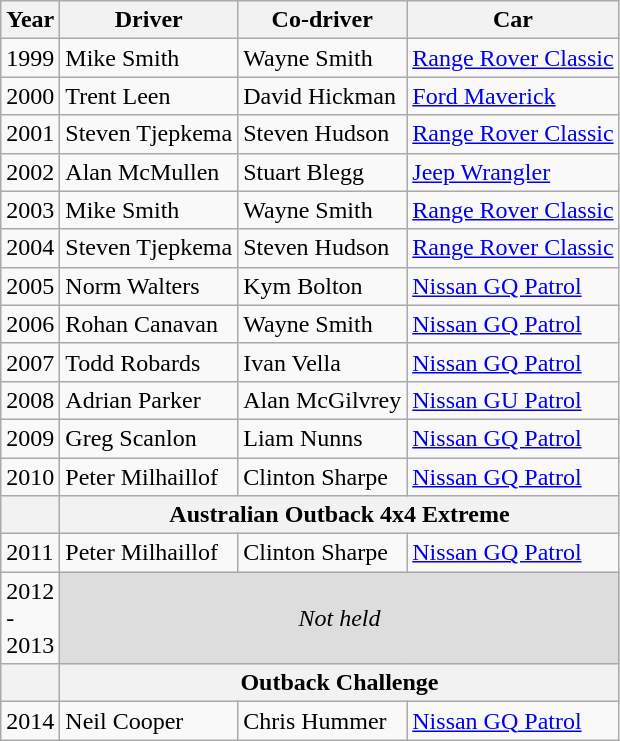<table class="wikitable">
<tr>
<th>Year</th>
<th>Driver</th>
<th>Co-driver</th>
<th>Car</th>
</tr>
<tr>
<td>1999</td>
<td>Mike Smith</td>
<td>Wayne Smith</td>
<td><a href='#'>Range Rover Classic</a></td>
</tr>
<tr>
<td>2000</td>
<td>Trent Leen</td>
<td>David Hickman</td>
<td><a href='#'>Ford Maverick</a></td>
</tr>
<tr>
<td>2001</td>
<td>Steven Tjepkema</td>
<td>Steven Hudson</td>
<td><a href='#'>Range Rover Classic</a></td>
</tr>
<tr>
<td>2002</td>
<td>Alan McMullen</td>
<td>Stuart Blegg</td>
<td><a href='#'>Jeep Wrangler</a></td>
</tr>
<tr>
<td>2003</td>
<td>Mike Smith</td>
<td>Wayne Smith</td>
<td><a href='#'>Range Rover Classic</a></td>
</tr>
<tr>
<td>2004</td>
<td>Steven Tjepkema</td>
<td>Steven Hudson</td>
<td><a href='#'>Range Rover Classic</a></td>
</tr>
<tr>
<td>2005</td>
<td>Norm Walters</td>
<td>Kym Bolton</td>
<td><a href='#'>Nissan GQ Patrol</a></td>
</tr>
<tr>
<td>2006</td>
<td>Rohan Canavan</td>
<td>Wayne Smith</td>
<td><a href='#'>Nissan GQ Patrol</a></td>
</tr>
<tr>
<td>2007</td>
<td>Todd Robards</td>
<td>Ivan Vella</td>
<td><a href='#'>Nissan GQ Patrol</a></td>
</tr>
<tr>
<td>2008</td>
<td>Adrian Parker</td>
<td>Alan McGilvrey</td>
<td><a href='#'>Nissan GU Patrol</a></td>
</tr>
<tr>
<td>2009</td>
<td>Greg Scanlon</td>
<td>Liam Nunns</td>
<td><a href='#'>Nissan GQ Patrol</a></td>
</tr>
<tr>
<td>2010</td>
<td>Peter Milhaillof</td>
<td>Clinton Sharpe</td>
<td><a href='#'>Nissan GQ Patrol</a></td>
</tr>
<tr>
<th></th>
<th colspan="3">Australian Outback 4x4 Extreme</th>
</tr>
<tr>
<td>2011</td>
<td>Peter Milhaillof</td>
<td>Clinton Sharpe</td>
<td><a href='#'>Nissan GQ Patrol</a></td>
</tr>
<tr>
<td>2012<br>-<br>2013</td>
<td align=center COLSPAN=3 style="background:#ddd;"><em>Not held</em></td>
</tr>
<tr>
<th></th>
<th colspan="3">Outback Challenge</th>
</tr>
<tr>
<td>2014</td>
<td>Neil Cooper</td>
<td>Chris Hummer</td>
<td><a href='#'>Nissan GQ Patrol</a></td>
</tr>
</table>
